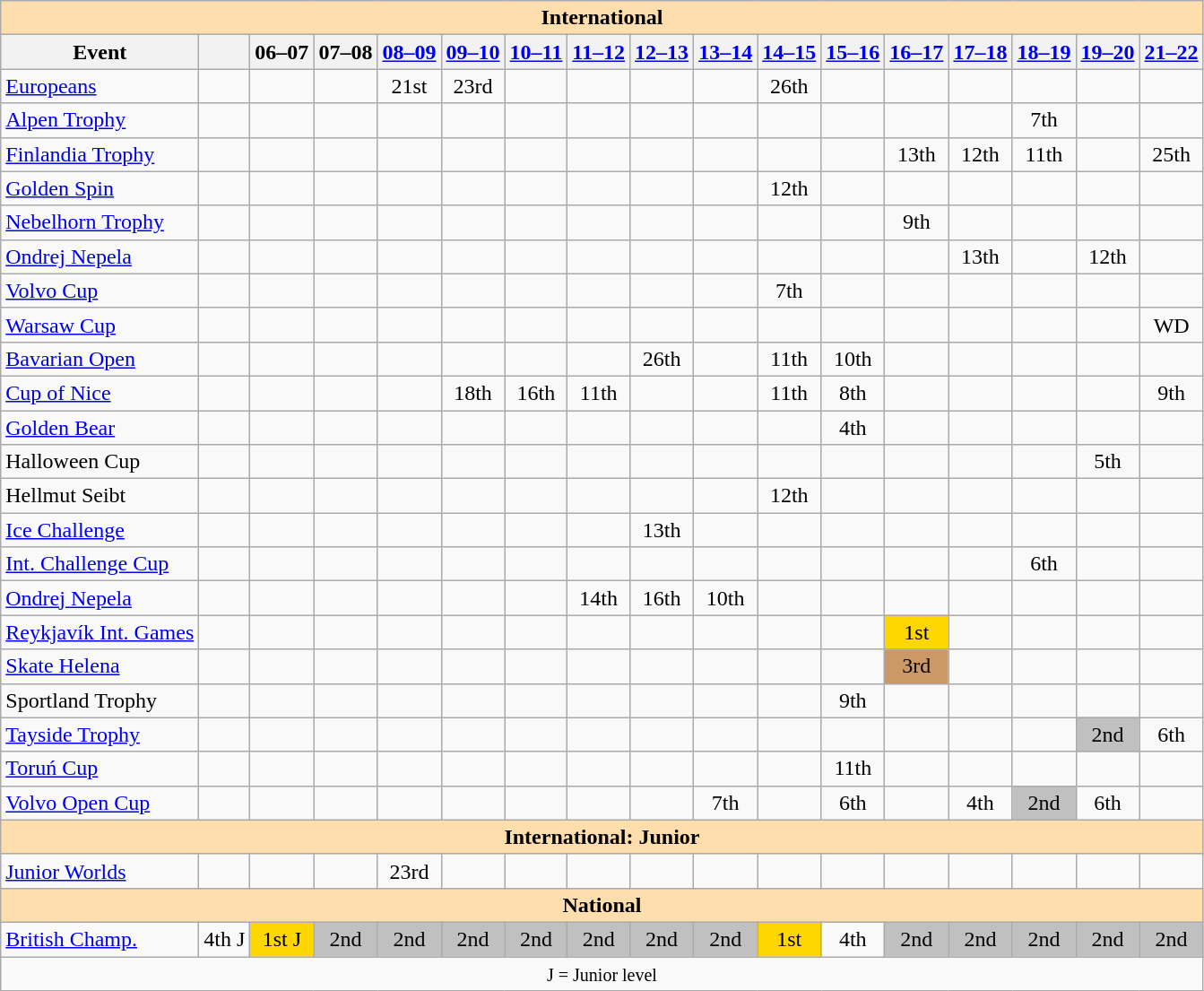<table class="wikitable" style="text-align:center">
<tr>
<th style="background-color: #ffdead; " colspan=17 align=center>International</th>
</tr>
<tr>
<th>Event</th>
<th></th>
<th>06–07</th>
<th>07–08</th>
<th><a href='#'>08–09</a></th>
<th><a href='#'>09–10</a></th>
<th><a href='#'>10–11</a></th>
<th><a href='#'>11–12</a></th>
<th><a href='#'>12–13</a></th>
<th><a href='#'>13–14</a></th>
<th><a href='#'>14–15</a></th>
<th><a href='#'>15–16</a></th>
<th><a href='#'>16–17</a></th>
<th><a href='#'>17–18</a></th>
<th><a href='#'>18–19</a></th>
<th><a href='#'>19–20</a></th>
<th><a href='#'>21–22</a></th>
</tr>
<tr>
<td align=left><a href='#'>Europeans</a></td>
<td></td>
<td></td>
<td></td>
<td>21st</td>
<td>23rd</td>
<td></td>
<td></td>
<td></td>
<td></td>
<td>26th</td>
<td></td>
<td></td>
<td></td>
<td></td>
<td></td>
<td></td>
</tr>
<tr>
<td align=left> <a href='#'>Alpen Trophy</a></td>
<td></td>
<td></td>
<td></td>
<td></td>
<td></td>
<td></td>
<td></td>
<td></td>
<td></td>
<td></td>
<td></td>
<td></td>
<td></td>
<td>7th</td>
<td></td>
<td></td>
</tr>
<tr>
<td align=left> <a href='#'>Finlandia Trophy</a></td>
<td></td>
<td></td>
<td></td>
<td></td>
<td></td>
<td></td>
<td></td>
<td></td>
<td></td>
<td></td>
<td></td>
<td>13th</td>
<td>12th</td>
<td>11th</td>
<td></td>
<td>25th</td>
</tr>
<tr>
<td align=left> <a href='#'>Golden Spin</a></td>
<td></td>
<td></td>
<td></td>
<td></td>
<td></td>
<td></td>
<td></td>
<td></td>
<td></td>
<td>12th</td>
<td></td>
<td></td>
<td></td>
<td></td>
<td></td>
<td></td>
</tr>
<tr>
<td align=left> <a href='#'>Nebelhorn Trophy</a></td>
<td></td>
<td></td>
<td></td>
<td></td>
<td></td>
<td></td>
<td></td>
<td></td>
<td></td>
<td></td>
<td></td>
<td>9th</td>
<td></td>
<td></td>
<td></td>
<td></td>
</tr>
<tr>
<td align=left> <a href='#'>Ondrej Nepela</a></td>
<td></td>
<td></td>
<td></td>
<td></td>
<td></td>
<td></td>
<td></td>
<td></td>
<td></td>
<td></td>
<td></td>
<td></td>
<td>13th</td>
<td></td>
<td>12th</td>
<td></td>
</tr>
<tr>
<td align=left> <a href='#'>Volvo Cup</a></td>
<td></td>
<td></td>
<td></td>
<td></td>
<td></td>
<td></td>
<td></td>
<td></td>
<td></td>
<td>7th</td>
<td></td>
<td></td>
<td></td>
<td></td>
<td></td>
<td></td>
</tr>
<tr>
<td align=left> <a href='#'>Warsaw Cup</a></td>
<td></td>
<td></td>
<td></td>
<td></td>
<td></td>
<td></td>
<td></td>
<td></td>
<td></td>
<td></td>
<td></td>
<td></td>
<td></td>
<td></td>
<td></td>
<td>WD</td>
</tr>
<tr>
<td align=left><a href='#'>Bavarian Open</a></td>
<td></td>
<td></td>
<td></td>
<td></td>
<td></td>
<td></td>
<td></td>
<td>26th</td>
<td></td>
<td>11th</td>
<td>10th</td>
<td></td>
<td></td>
<td></td>
<td></td>
<td></td>
</tr>
<tr>
<td align=left><a href='#'>Cup of Nice</a></td>
<td></td>
<td></td>
<td></td>
<td></td>
<td>18th</td>
<td>16th</td>
<td>11th</td>
<td></td>
<td></td>
<td>11th</td>
<td>8th</td>
<td></td>
<td></td>
<td></td>
<td></td>
<td>9th</td>
</tr>
<tr>
<td align=left><a href='#'>Golden Bear</a></td>
<td></td>
<td></td>
<td></td>
<td></td>
<td></td>
<td></td>
<td></td>
<td></td>
<td></td>
<td></td>
<td>4th</td>
<td></td>
<td></td>
<td></td>
<td></td>
<td></td>
</tr>
<tr>
<td align=left>Halloween Cup</td>
<td></td>
<td></td>
<td></td>
<td></td>
<td></td>
<td></td>
<td></td>
<td></td>
<td></td>
<td></td>
<td></td>
<td></td>
<td></td>
<td></td>
<td>5th</td>
<td></td>
</tr>
<tr>
<td align=left>Hellmut Seibt</td>
<td></td>
<td></td>
<td></td>
<td></td>
<td></td>
<td></td>
<td></td>
<td></td>
<td></td>
<td>12th</td>
<td></td>
<td></td>
<td></td>
<td></td>
<td></td>
<td></td>
</tr>
<tr>
<td align=left><a href='#'>Ice Challenge</a></td>
<td></td>
<td></td>
<td></td>
<td></td>
<td></td>
<td></td>
<td></td>
<td>13th</td>
<td></td>
<td></td>
<td></td>
<td></td>
<td></td>
<td></td>
<td></td>
<td></td>
</tr>
<tr>
<td align=left><a href='#'>Int. Challenge Cup</a></td>
<td></td>
<td></td>
<td></td>
<td></td>
<td></td>
<td></td>
<td></td>
<td></td>
<td></td>
<td></td>
<td></td>
<td></td>
<td></td>
<td>6th</td>
<td></td>
<td></td>
</tr>
<tr>
<td align=left><a href='#'>Ondrej Nepela</a></td>
<td></td>
<td></td>
<td></td>
<td></td>
<td></td>
<td></td>
<td>14th</td>
<td>16th</td>
<td>10th</td>
<td></td>
<td></td>
<td></td>
<td></td>
<td></td>
<td></td>
<td></td>
</tr>
<tr>
<td align=left><a href='#'>Reykjavík Int. Games</a></td>
<td></td>
<td></td>
<td></td>
<td></td>
<td></td>
<td></td>
<td></td>
<td></td>
<td></td>
<td></td>
<td></td>
<td bgcolor=gold>1st</td>
<td></td>
<td></td>
<td></td>
<td></td>
</tr>
<tr>
<td align=left><a href='#'>Skate Helena</a></td>
<td></td>
<td></td>
<td></td>
<td></td>
<td></td>
<td></td>
<td></td>
<td></td>
<td></td>
<td></td>
<td></td>
<td bgcolor=cc9966>3rd</td>
<td></td>
<td></td>
<td></td>
<td></td>
</tr>
<tr>
<td align=left>Sportland Trophy</td>
<td></td>
<td></td>
<td></td>
<td></td>
<td></td>
<td></td>
<td></td>
<td></td>
<td></td>
<td></td>
<td>9th</td>
<td></td>
<td></td>
<td></td>
<td></td>
<td></td>
</tr>
<tr>
<td align=left><a href='#'>Tayside Trophy</a></td>
<td></td>
<td></td>
<td></td>
<td></td>
<td></td>
<td></td>
<td></td>
<td></td>
<td></td>
<td></td>
<td></td>
<td></td>
<td></td>
<td></td>
<td bgcolor=silver>2nd</td>
<td>6th</td>
</tr>
<tr>
<td align=left><a href='#'>Toruń Cup</a></td>
<td></td>
<td></td>
<td></td>
<td></td>
<td></td>
<td></td>
<td></td>
<td></td>
<td></td>
<td></td>
<td>11th</td>
<td></td>
<td></td>
<td></td>
<td></td>
<td></td>
</tr>
<tr>
<td align=left><a href='#'>Volvo Open Cup</a></td>
<td></td>
<td></td>
<td></td>
<td></td>
<td></td>
<td></td>
<td></td>
<td></td>
<td>7th</td>
<td></td>
<td>6th</td>
<td></td>
<td>4th</td>
<td bgcolor=silver>2nd</td>
<td>6th</td>
<td></td>
</tr>
<tr>
<th style="background-color: #ffdead; " colspan=17 align=center>International: Junior</th>
</tr>
<tr>
<td align=left><a href='#'>Junior Worlds</a></td>
<td></td>
<td></td>
<td></td>
<td>23rd</td>
<td></td>
<td></td>
<td></td>
<td></td>
<td></td>
<td></td>
<td></td>
<td></td>
<td></td>
<td></td>
<td></td>
<td></td>
</tr>
<tr>
<th style="background-color: #ffdead; " colspan=17 align=center>National</th>
</tr>
<tr>
<td align=left><a href='#'>British Champ.</a></td>
<td>4th J</td>
<td bgcolor=gold>1st J</td>
<td bgcolor=silver>2nd</td>
<td bgcolor=silver>2nd</td>
<td bgcolor=silver>2nd</td>
<td bgcolor=silver>2nd</td>
<td bgcolor=silver>2nd</td>
<td bgcolor=silver>2nd</td>
<td bgcolor=silver>2nd</td>
<td bgcolor=gold>1st</td>
<td>4th</td>
<td bgcolor=silver>2nd</td>
<td bgcolor=silver>2nd</td>
<td bgcolor=silver>2nd</td>
<td bgcolor=silver>2nd</td>
<td bgcolor=silver>2nd</td>
</tr>
<tr>
<td colspan=17 align=center><small> J = Junior level </small></td>
</tr>
</table>
